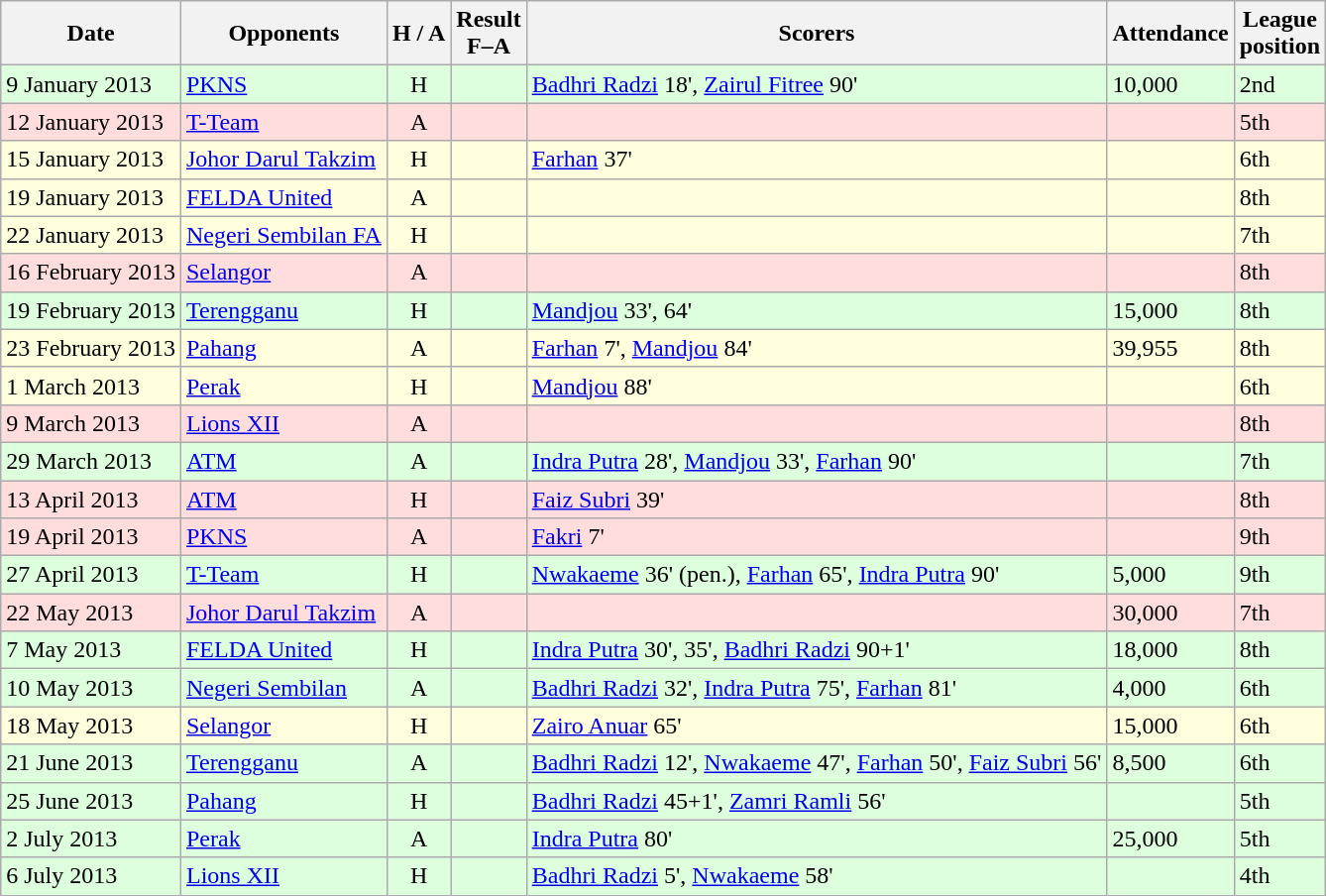<table class="wikitable" style="text-align:center">
<tr>
<th>Date</th>
<th>Opponents</th>
<th>H / A</th>
<th>Result<br>F–A</th>
<th>Scorers</th>
<th>Attendance</th>
<th>League<br>position</th>
</tr>
<tr bgcolor="#ddffdd">
<td align="left">9 January 2013</td>
<td align="left">  <a href='#'>PKNS</a></td>
<td>H</td>
<td></td>
<td align="left"><a href='#'>Badhri Radzi</a> 18', <a href='#'>Zairul Fitree</a> 90'</td>
<td align="left">10,000</td>
<td align="left"> 2nd</td>
</tr>
<tr bgcolor="#ffdddd">
<td align="left">12 January 2013</td>
<td align="left">  <a href='#'>T-Team</a></td>
<td>A</td>
<td></td>
<td></td>
<td></td>
<td align="left"> 5th</td>
</tr>
<tr bgcolor="#ffffdd">
<td align="left">15 January 2013</td>
<td align="left">  <a href='#'>Johor Darul Takzim</a></td>
<td>H</td>
<td></td>
<td align="left"><a href='#'>Farhan</a> 37'</td>
<td></td>
<td align="left"> 6th</td>
</tr>
<tr bgcolor="#ffffdd">
<td align="left">19 January 2013</td>
<td align="left"> <a href='#'>FELDA United</a></td>
<td>A</td>
<td></td>
<td></td>
<td></td>
<td align="left"> 8th</td>
</tr>
<tr bgcolor="#ffffdd">
<td align="left">22 January 2013</td>
<td align="left">  <a href='#'>Negeri Sembilan FA</a></td>
<td>H</td>
<td></td>
<td></td>
<td></td>
<td align="left"> 7th</td>
</tr>
<tr bgcolor="#ffdddd">
<td align="left">16 February 2013</td>
<td align="left">  <a href='#'>Selangor</a></td>
<td>A</td>
<td></td>
<td></td>
<td></td>
<td align="left"> 8th</td>
</tr>
<tr bgcolor="#ddffdd">
<td align="left">19 February 2013</td>
<td align="left">  <a href='#'>Terengganu</a></td>
<td>H</td>
<td></td>
<td align="left"><a href='#'>Mandjou</a> 33', 64'</td>
<td align="left">15,000</td>
<td align="left"> 8th</td>
</tr>
<tr bgcolor="#ffffdd">
<td align="left">23 February 2013</td>
<td align="left">  <a href='#'>Pahang</a></td>
<td>A</td>
<td></td>
<td align="left"><a href='#'>Farhan</a> 7', <a href='#'>Mandjou</a> 84'</td>
<td align="left">39,955</td>
<td align="left"> 8th</td>
</tr>
<tr bgcolor="#ffffdd">
<td align="left">1 March 2013</td>
<td align="left">  <a href='#'>Perak</a></td>
<td>H</td>
<td></td>
<td align="left"><a href='#'>Mandjou</a> 88'</td>
<td></td>
<td align="left"> 6th</td>
</tr>
<tr bgcolor="#ffdddd">
<td align="left">9 March 2013</td>
<td align="left"> <a href='#'>Lions XII</a></td>
<td>A</td>
<td></td>
<td></td>
<td></td>
<td align="left"> 8th</td>
</tr>
<tr bgcolor="#ddffdd">
<td align="left">29 March 2013</td>
<td align="left"> <a href='#'>ATM</a></td>
<td>A</td>
<td></td>
<td align="left"><a href='#'>Indra Putra</a> 28', <a href='#'>Mandjou</a> 33', <a href='#'>Farhan</a> 90'</td>
<td></td>
<td align="left"> 7th</td>
</tr>
<tr bgcolor="#ffdddd">
<td align="left">13 April 2013</td>
<td align="left"> <a href='#'>ATM</a></td>
<td>H</td>
<td></td>
<td align="left"><a href='#'>Faiz Subri</a> 39'</td>
<td></td>
<td align="left"> 8th</td>
</tr>
<tr bgcolor="#ffdddd">
<td align="left">19 April 2013</td>
<td align="left">  <a href='#'>PKNS</a></td>
<td>A</td>
<td></td>
<td align="left"><a href='#'>Fakri</a> 7'</td>
<td></td>
<td align="left"> 9th</td>
</tr>
<tr bgcolor="#ddffdd">
<td align="left">27 April 2013</td>
<td align="left">  <a href='#'>T-Team</a></td>
<td>H</td>
<td></td>
<td align="left"><a href='#'>Nwakaeme</a> 36' (pen.), <a href='#'>Farhan</a> 65', <a href='#'>Indra Putra</a> 90'</td>
<td align="left">5,000</td>
<td align="left"> 9th</td>
</tr>
<tr bgcolor="#ffdddd">
<td align="left">22 May 2013</td>
<td align="left">  <a href='#'>Johor Darul Takzim</a></td>
<td>A</td>
<td></td>
<td></td>
<td align="left">30,000</td>
<td align="left"> 7th</td>
</tr>
<tr bgcolor="#ddffdd">
<td align="left">7 May 2013</td>
<td align="left"> <a href='#'>FELDA United</a></td>
<td>H</td>
<td></td>
<td align="left"><a href='#'>Indra Putra</a> 30', 35', <a href='#'>Badhri Radzi</a> 90+1'</td>
<td align="left">18,000</td>
<td align="left"> 8th</td>
</tr>
<tr bgcolor="#ddffdd">
<td align="left">10 May 2013</td>
<td align="left">  <a href='#'>Negeri Sembilan</a></td>
<td>A</td>
<td></td>
<td align="left"><a href='#'>Badhri Radzi</a> 32', <a href='#'>Indra Putra</a> 75', <a href='#'>Farhan</a> 81'</td>
<td align="left">4,000</td>
<td align="left"> 6th</td>
</tr>
<tr bgcolor="#ffffdd">
<td align="left">18 May 2013</td>
<td align="left">  <a href='#'>Selangor</a></td>
<td>H</td>
<td></td>
<td align="left"><a href='#'>Zairo Anuar</a> 65'</td>
<td align="left">15,000</td>
<td align="left"> 6th</td>
</tr>
<tr bgcolor="#ddffdd">
<td align="left">21 June 2013</td>
<td align="left">  <a href='#'>Terengganu</a></td>
<td>A</td>
<td></td>
<td align="left"><a href='#'>Badhri Radzi</a> 12', <a href='#'>Nwakaeme</a> 47', <a href='#'>Farhan</a> 50', <a href='#'>Faiz Subri</a> 56'</td>
<td align="left">8,500</td>
<td align="left"> 6th</td>
</tr>
<tr bgcolor="#ddffdd">
<td align="left">25 June 2013</td>
<td align="left">  <a href='#'>Pahang</a></td>
<td>H</td>
<td></td>
<td align="left"><a href='#'>Badhri Radzi</a> 45+1', <a href='#'>Zamri Ramli</a> 56'</td>
<td></td>
<td align="left"> 5th</td>
</tr>
<tr bgcolor="#ddffdd">
<td align="left">2 July 2013</td>
<td align="left">  <a href='#'>Perak</a></td>
<td>A</td>
<td></td>
<td align="left"><a href='#'>Indra Putra</a> 80'</td>
<td align="left">25,000</td>
<td align="left"> 5th</td>
</tr>
<tr bgcolor="#ddffdd">
<td align="left">6 July 2013</td>
<td align="left"> <a href='#'>Lions XII</a></td>
<td>H</td>
<td></td>
<td align="left"><a href='#'>Badhri Radzi</a> 5', <a href='#'>Nwakaeme</a> 58'</td>
<td></td>
<td align="left"> 4th</td>
</tr>
</table>
